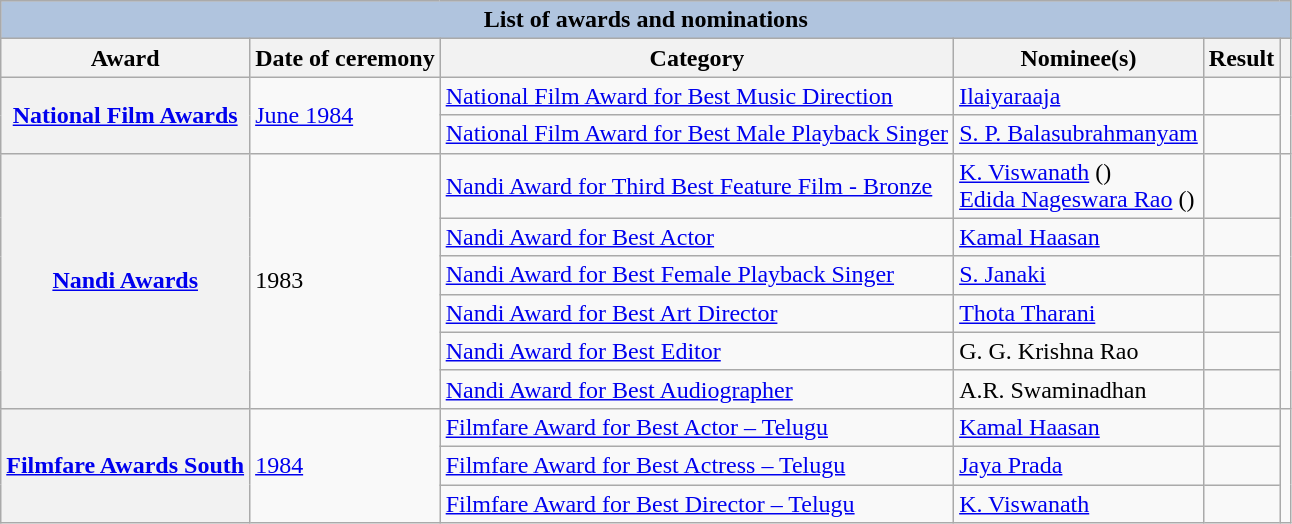<table class="wikitable plainrowheaders sortable">
<tr style="background:#ccc; vertical-align:bottom;">
<th colspan="6" style="background: LightSteelBlue;">List of awards and nominations</th>
</tr>
<tr>
<th scope="col">Award</th>
<th scope="col">Date of ceremony</th>
<th scope="col">Category</th>
<th scope="col">Nominee(s)</th>
<th scope="col">Result</th>
<th scope="col" class="unsortable"></th>
</tr>
<tr>
<th scope="row" rowspan="2"><a href='#'>National Film Awards</a></th>
<td rowspan="2"><a href='#'>June 1984</a></td>
<td><a href='#'>National Film Award for Best Music Direction</a></td>
<td><a href='#'>Ilaiyaraaja</a></td>
<td></td>
<td style="text-align:center;" rowspan="2"></td>
</tr>
<tr>
<td><a href='#'>National Film Award for Best Male Playback Singer</a></td>
<td><a href='#'>S. P. Balasubrahmanyam</a></td>
<td></td>
</tr>
<tr>
<th scope="row" rowspan="6"><a href='#'>Nandi Awards</a></th>
<td rowspan="6">1983</td>
<td><a href='#'>Nandi Award for Third Best  Feature Film - Bronze</a></td>
<td><a href='#'>K. Viswanath</a> ()<br> <a href='#'>Edida Nageswara Rao</a> ()</td>
<td></td>
<td style="text-align:center;" rowspan="6"></td>
</tr>
<tr>
<td><a href='#'>Nandi Award for Best Actor</a></td>
<td><a href='#'>Kamal Haasan</a></td>
<td></td>
</tr>
<tr>
<td><a href='#'>Nandi Award for Best Female Playback Singer</a></td>
<td><a href='#'>S. Janaki</a></td>
<td></td>
</tr>
<tr>
<td><a href='#'>Nandi Award for Best Art Director</a></td>
<td><a href='#'>Thota Tharani</a></td>
<td></td>
</tr>
<tr>
<td><a href='#'>Nandi Award for Best Editor</a></td>
<td>G. G. Krishna Rao</td>
<td></td>
</tr>
<tr>
<td><a href='#'>Nandi Award for Best Audiographer</a></td>
<td>A.R. Swaminadhan</td>
<td></td>
</tr>
<tr>
<th scope="row" rowspan="3"><a href='#'>Filmfare Awards South</a></th>
<td rowspan="3"><a href='#'>1984</a></td>
<td><a href='#'>Filmfare Award for Best Actor – Telugu</a></td>
<td><a href='#'>Kamal Haasan</a></td>
<td></td>
<td style="text-align:center;" rowspan="3"></td>
</tr>
<tr>
<td><a href='#'>Filmfare Award for Best Actress – Telugu</a></td>
<td><a href='#'>Jaya Prada</a></td>
<td></td>
</tr>
<tr>
<td><a href='#'>Filmfare Award for Best Director – Telugu</a></td>
<td><a href='#'>K. Viswanath</a></td>
<td></td>
</tr>
</table>
